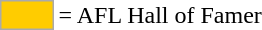<table>
<tr>
<td style="background-color:#FFCC00; border:1px solid #aaaaaa; width:2em;"></td>
<td>= AFL Hall of Famer</td>
</tr>
</table>
